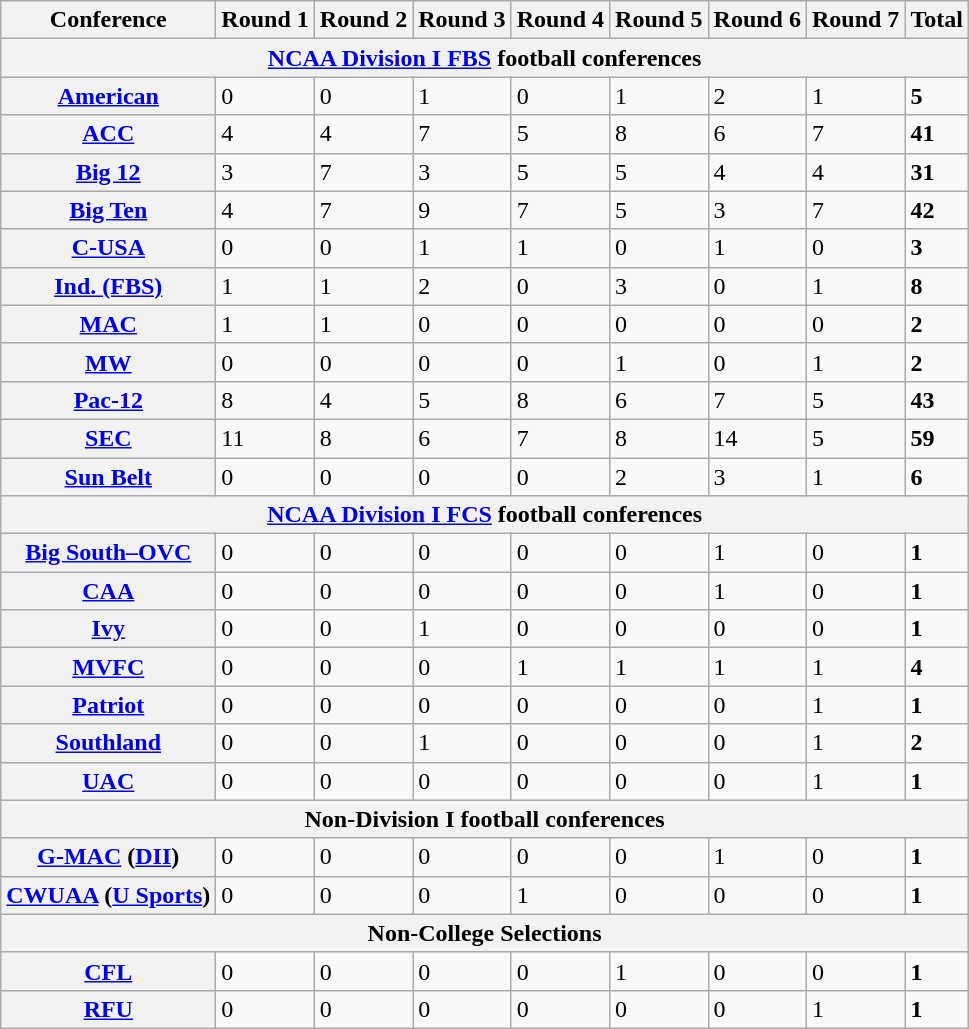<table class="wikitable sortable">
<tr>
<th>Conference</th>
<th>Round 1</th>
<th>Round 2</th>
<th>Round 3</th>
<th>Round 4</th>
<th>Round 5</th>
<th>Round 6</th>
<th>Round 7</th>
<th>Total</th>
</tr>
<tr>
<th colspan="9"><a href='#'>NCAA Division I FBS</a> football conferences</th>
</tr>
<tr>
<th><a href='#'>American</a></th>
<td>0</td>
<td>0</td>
<td>1</td>
<td>0</td>
<td>1</td>
<td>2</td>
<td>1</td>
<td><strong>5</strong></td>
</tr>
<tr>
<th><a href='#'>ACC</a></th>
<td>4</td>
<td>4</td>
<td>7</td>
<td>5</td>
<td>8</td>
<td>6</td>
<td>7</td>
<td><strong>41</strong></td>
</tr>
<tr>
<th><a href='#'>Big 12</a></th>
<td>3</td>
<td>7</td>
<td>3</td>
<td>5</td>
<td>5</td>
<td>4</td>
<td>4</td>
<td><strong>31</strong></td>
</tr>
<tr>
<th><a href='#'>Big Ten</a></th>
<td>4</td>
<td>7</td>
<td>9</td>
<td>7</td>
<td>5</td>
<td>3</td>
<td>7</td>
<td><strong>42</strong></td>
</tr>
<tr>
<th><a href='#'>C-USA</a></th>
<td>0</td>
<td>0</td>
<td>1</td>
<td>1</td>
<td>0</td>
<td>1</td>
<td>0</td>
<td><strong>3</strong></td>
</tr>
<tr>
<th><a href='#'>Ind. (FBS)</a></th>
<td>1</td>
<td>1</td>
<td>2</td>
<td>0</td>
<td>3</td>
<td>0</td>
<td>1</td>
<td><strong>8</strong></td>
</tr>
<tr>
<th><a href='#'>MAC</a></th>
<td>1</td>
<td>1</td>
<td>0</td>
<td>0</td>
<td>0</td>
<td>0</td>
<td>0</td>
<td><strong>2</strong></td>
</tr>
<tr>
<th><a href='#'>MW</a></th>
<td>0</td>
<td>0</td>
<td>0</td>
<td>0</td>
<td>1</td>
<td>0</td>
<td>1</td>
<td><strong>2</strong></td>
</tr>
<tr>
<th><a href='#'>Pac-12</a></th>
<td>8</td>
<td>4</td>
<td>5</td>
<td>8</td>
<td>6</td>
<td>7</td>
<td>5</td>
<td><strong>43</strong></td>
</tr>
<tr>
<th><a href='#'>SEC</a></th>
<td>11</td>
<td>8</td>
<td>6</td>
<td>7</td>
<td>8</td>
<td>14</td>
<td>5</td>
<td><strong>59</strong></td>
</tr>
<tr>
<th><a href='#'>Sun Belt</a></th>
<td>0</td>
<td>0</td>
<td>0</td>
<td>0</td>
<td>2</td>
<td>3</td>
<td>1</td>
<td><strong>6</strong></td>
</tr>
<tr>
<th colspan="9"><a href='#'>NCAA Division I FCS</a> football conferences</th>
</tr>
<tr>
<th><a href='#'>Big South–OVC</a></th>
<td>0</td>
<td>0</td>
<td>0</td>
<td>0</td>
<td>0</td>
<td>1</td>
<td>0</td>
<td><strong>1</strong></td>
</tr>
<tr>
<th><a href='#'>CAA</a></th>
<td>0</td>
<td>0</td>
<td>0</td>
<td>0</td>
<td>0</td>
<td>1</td>
<td>0</td>
<td><strong>1</strong></td>
</tr>
<tr>
<th><a href='#'>Ivy</a></th>
<td>0</td>
<td>0</td>
<td>1</td>
<td>0</td>
<td>0</td>
<td>0</td>
<td>0</td>
<td><strong>1</strong></td>
</tr>
<tr>
<th><a href='#'>MVFC</a></th>
<td>0</td>
<td>0</td>
<td>0</td>
<td>1</td>
<td>1</td>
<td>1</td>
<td>1</td>
<td><strong>4</strong></td>
</tr>
<tr>
<th><a href='#'>Patriot</a></th>
<td>0</td>
<td>0</td>
<td>0</td>
<td>0</td>
<td>0</td>
<td>0</td>
<td>1</td>
<td><strong>1</strong></td>
</tr>
<tr>
<th><a href='#'>Southland</a></th>
<td>0</td>
<td>0</td>
<td>1</td>
<td>0</td>
<td>0</td>
<td>0</td>
<td>1</td>
<td><strong>2</strong></td>
</tr>
<tr>
<th><a href='#'>UAC</a></th>
<td>0</td>
<td>0</td>
<td>0</td>
<td>0</td>
<td>0</td>
<td>0</td>
<td>1</td>
<td><strong>1</strong></td>
</tr>
<tr>
<th colspan="9">Non-Division I football conferences</th>
</tr>
<tr>
<th><a href='#'>G-MAC</a> (<a href='#'>DII</a>)</th>
<td>0</td>
<td>0</td>
<td>0</td>
<td>0</td>
<td>0</td>
<td>1</td>
<td>0</td>
<td><strong>1</strong></td>
</tr>
<tr>
<th><a href='#'>CWUAA</a> (<a href='#'>U Sports</a>)</th>
<td>0</td>
<td>0</td>
<td>0</td>
<td>1</td>
<td>0</td>
<td>0</td>
<td>0</td>
<td><strong>1</strong></td>
</tr>
<tr>
<th colspan="9">Non-College Selections</th>
</tr>
<tr>
<th><a href='#'>CFL</a></th>
<td>0</td>
<td>0</td>
<td>0</td>
<td>0</td>
<td>1</td>
<td>0</td>
<td>0</td>
<td><strong>1</strong></td>
</tr>
<tr>
<th><a href='#'>RFU</a></th>
<td>0</td>
<td>0</td>
<td>0</td>
<td>0</td>
<td>0</td>
<td>0</td>
<td>1</td>
<td><strong>1</strong></td>
</tr>
</table>
